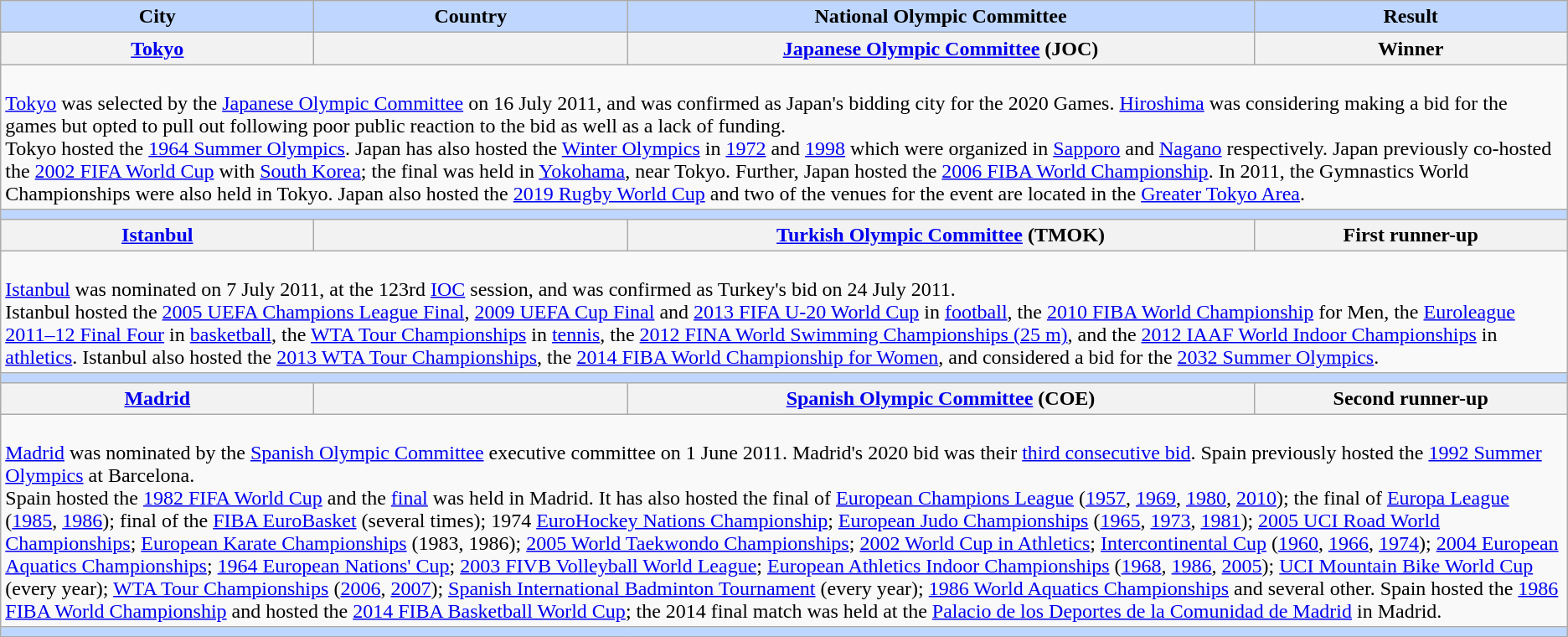<table class="wikitable plainrowheaders">
<tr>
<th style="background-color: #BFD7FF" width="20%">City</th>
<th style="background-color: #BFD7FF" width="20%">Country</th>
<th style="background-color: #BFD7FF" width="40%">National Olympic Committee</th>
<th style="background-color: #BFD7FF" width="20%">Result</th>
</tr>
<tr>
<th style="text-align:center" scope="row"><strong><a href='#'>Tokyo</a></strong></th>
<th scope="row"></th>
<th style="text-align:center" scope="row"><a href='#'>Japanese Olympic Committee</a> (JOC)</th>
<th style="text-align:center" scope="row">Winner</th>
</tr>
<tr>
<td colspan="4" style="text-align: left"><br><a href='#'>Tokyo</a> was selected by the <a href='#'>Japanese Olympic Committee</a> on 16 July 2011, and was confirmed as Japan's bidding city for the 2020 Games. <a href='#'>Hiroshima</a> was considering making a bid for the games but opted to pull out following poor public reaction to the bid as well as a lack of funding.<br>Tokyo hosted the <a href='#'>1964 Summer Olympics</a>. Japan has also hosted the <a href='#'>Winter Olympics</a> in <a href='#'>1972</a> and <a href='#'>1998</a> which were organized in <a href='#'>Sapporo</a> and <a href='#'>Nagano</a> respectively. Japan previously co-hosted the <a href='#'>2002 FIFA World Cup</a> with <a href='#'>South Korea</a>; the final was held in <a href='#'>Yokohama</a>, near Tokyo. Further, Japan hosted the <a href='#'>2006 FIBA World Championship</a>. In 2011, the Gymnastics World Championships were also held in Tokyo. Japan also hosted the <a href='#'>2019 Rugby World Cup</a> and two of the venues for the event are located in the <a href='#'>Greater Tokyo Area</a>.</td>
</tr>
<tr>
<th colspan="6" style="background-color: #BFD7FF"></th>
</tr>
<tr>
<th style="text-align:center" scope="row"><strong><a href='#'>Istanbul</a></strong></th>
<th scope="row"></th>
<th style="text-align:center" scope="row"><a href='#'>Turkish Olympic Committee</a> (TMOK)</th>
<th style="text-align:center" scope="row">First runner-up</th>
</tr>
<tr>
<td colspan="4" style="text-align: left"><br><a href='#'>Istanbul</a> was nominated on 7 July 2011, at the 123rd <a href='#'>IOC</a> session, and was confirmed as Turkey's bid on 24 July 2011.<br>Istanbul hosted the <a href='#'>2005 UEFA Champions League Final</a>, <a href='#'>2009 UEFA Cup Final</a> and <a href='#'>2013 FIFA U-20 World Cup</a> in <a href='#'>football</a>, the <a href='#'>2010 FIBA World Championship</a> for Men, the <a href='#'>Euroleague 2011–12 Final Four</a> in <a href='#'>basketball</a>, the <a href='#'>WTA Tour Championships</a> in <a href='#'>tennis</a>, the <a href='#'>2012 FINA World Swimming Championships (25 m)</a>, and the <a href='#'>2012 IAAF World Indoor Championships</a> in <a href='#'>athletics</a>. Istanbul also hosted the <a href='#'>2013 WTA Tour Championships</a>, the <a href='#'>2014 FIBA World Championship for Women</a>, and considered a bid for the <a href='#'>2032 Summer Olympics</a>.</td>
</tr>
<tr>
<th colspan="6" style="background-color: #BFD7FF"></th>
</tr>
<tr>
<th style="text-align:center" scope="row"><strong><a href='#'>Madrid</a></strong></th>
<th scope="row"></th>
<th style="text-align:center" scope="row"><a href='#'>Spanish Olympic Committee</a> (COE)</th>
<th style="text-align:center" scope="row">Second runner-up</th>
</tr>
<tr>
<td colspan="4" style="text-align: left"><br><a href='#'>Madrid</a> was nominated by the <a href='#'>Spanish Olympic Committee</a> executive committee on 1 June 2011. Madrid's 2020 bid was their <a href='#'>third consecutive bid</a>. Spain previously hosted the <a href='#'>1992 Summer Olympics</a> at Barcelona.<br>Spain hosted the <a href='#'>1982 FIFA World Cup</a> and the <a href='#'>final</a> was held in Madrid. It has also hosted the final of <a href='#'>European Champions League</a> (<a href='#'>1957</a>, <a href='#'>1969</a>, <a href='#'>1980</a>, <a href='#'>2010</a>); the final of <a href='#'>Europa League</a> (<a href='#'>1985</a>, <a href='#'>1986</a>); final of the <a href='#'>FIBA EuroBasket</a> (several times); 1974 <a href='#'>EuroHockey Nations Championship</a>; <a href='#'>European Judo Championships</a> (<a href='#'>1965</a>, <a href='#'>1973</a>, <a href='#'>1981</a>); <a href='#'>2005 UCI Road World Championships</a>; <a href='#'>European Karate Championships</a> (1983, 1986); <a href='#'>2005 World Taekwondo Championships</a>; <a href='#'>2002 World Cup in Athletics</a>; <a href='#'>Intercontinental Cup</a> (<a href='#'>1960</a>, <a href='#'>1966</a>, <a href='#'>1974</a>); <a href='#'>2004 European Aquatics Championships</a>; <a href='#'>1964 European Nations' Cup</a>; <a href='#'>2003 FIVB Volleyball World League</a>; <a href='#'>European Athletics Indoor Championships</a> (<a href='#'>1968</a>, <a href='#'>1986</a>, <a href='#'>2005</a>); <a href='#'>UCI Mountain Bike World Cup</a> (every year); <a href='#'>WTA Tour Championships</a> (<a href='#'>2006</a>, <a href='#'>2007</a>); <a href='#'>Spanish International Badminton Tournament</a> (every year); <a href='#'>1986 World Aquatics Championships</a> and several other. Spain hosted the <a href='#'>1986 FIBA World Championship</a> and hosted the <a href='#'>2014 FIBA Basketball World Cup</a>; the 2014 final match was held at the <a href='#'>Palacio de los Deportes de la Comunidad de Madrid</a> in Madrid.</td>
</tr>
<tr>
<th colspan="6" style="background-color: #BFD7FF"></th>
</tr>
</table>
